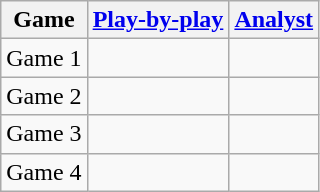<table class=wikitable>
<tr>
<th>Game</th>
<th><a href='#'>Play-by-play</a></th>
<th><a href='#'>Analyst</a></th>
</tr>
<tr>
<td>Game 1</td>
<td></td>
<td></td>
</tr>
<tr>
<td>Game 2</td>
<td></td>
<td></td>
</tr>
<tr>
<td>Game 3</td>
<td></td>
<td></td>
</tr>
<tr>
<td>Game 4</td>
<td></td>
<td></td>
</tr>
</table>
